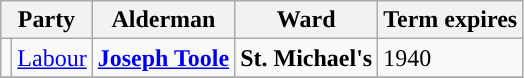<table class="wikitable">
<tr>
<th colspan="2">Party</th>
<th>Alderman</th>
<th>Ward</th>
<th>Term expires</th>
</tr>
<tr>
<td style="background-color:"></td>
<td><a href='#'>Labour</a></td>
<td><strong><a href='#'>Joseph Toole</a></strong></td>
<td><strong>St. Michael's</strong></td>
<td>1940</td>
</tr>
<tr>
</tr>
</table>
